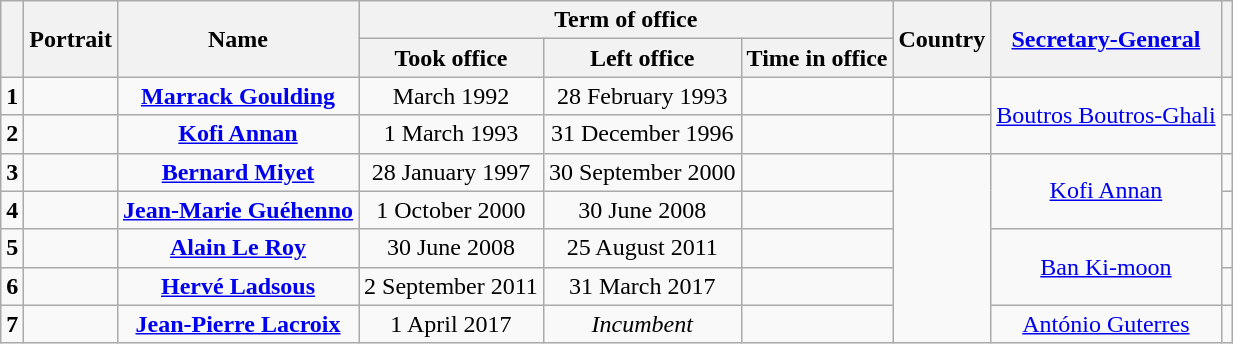<table class="wikitable" style="text-align:center">
<tr>
<th rowspan=2></th>
<th rowspan=2>Portrait</th>
<th rowspan=2>Name<br></th>
<th colspan=3>Term of office</th>
<th rowspan=2>Country</th>
<th rowspan=2><a href='#'>Secretary-General</a></th>
<th rowspan=2></th>
</tr>
<tr>
<th>Took office</th>
<th>Left office</th>
<th>Time in office</th>
</tr>
<tr>
<td><strong>1</strong></td>
<td></td>
<td><strong><a href='#'>Marrack Goulding</a></strong><br></td>
<td>March 1992</td>
<td>28 February 1993</td>
<td></td>
<td></td>
<td rowspan="2"><a href='#'>Boutros Boutros-Ghali</a></td>
<td></td>
</tr>
<tr>
<td><strong>2</strong></td>
<td></td>
<td><strong><a href='#'>Kofi Annan</a></strong><br></td>
<td>1 March 1993</td>
<td>31 December 1996</td>
<td></td>
<td></td>
<td></td>
</tr>
<tr>
<td><strong>3</strong></td>
<td></td>
<td><strong><a href='#'>Bernard Miyet</a></strong><br></td>
<td>28 January 1997</td>
<td>30 September 2000</td>
<td></td>
<td rowspan="5"></td>
<td rowspan="2"><a href='#'>Kofi Annan</a></td>
<td></td>
</tr>
<tr>
<td><strong>4</strong></td>
<td></td>
<td><strong><a href='#'>Jean-Marie Guéhenno</a></strong><br></td>
<td>1 October 2000</td>
<td>30 June 2008</td>
<td></td>
<td></td>
</tr>
<tr>
<td><strong>5</strong></td>
<td></td>
<td><strong><a href='#'>Alain Le Roy</a></strong><br></td>
<td>30 June 2008</td>
<td>25 August 2011</td>
<td></td>
<td rowspan="2"><a href='#'>Ban Ki-moon</a></td>
<td></td>
</tr>
<tr>
<td><strong>6</strong></td>
<td></td>
<td><strong><a href='#'>Hervé Ladsous</a></strong><br></td>
<td>2 September 2011</td>
<td>31 March 2017</td>
<td></td>
<td></td>
</tr>
<tr>
<td><strong>7</strong></td>
<td></td>
<td><strong><a href='#'>Jean-Pierre Lacroix</a></strong><br></td>
<td>1 April 2017</td>
<td><em>Incumbent</em></td>
<td></td>
<td><a href='#'>António Guterres</a></td>
<td></td>
</tr>
</table>
